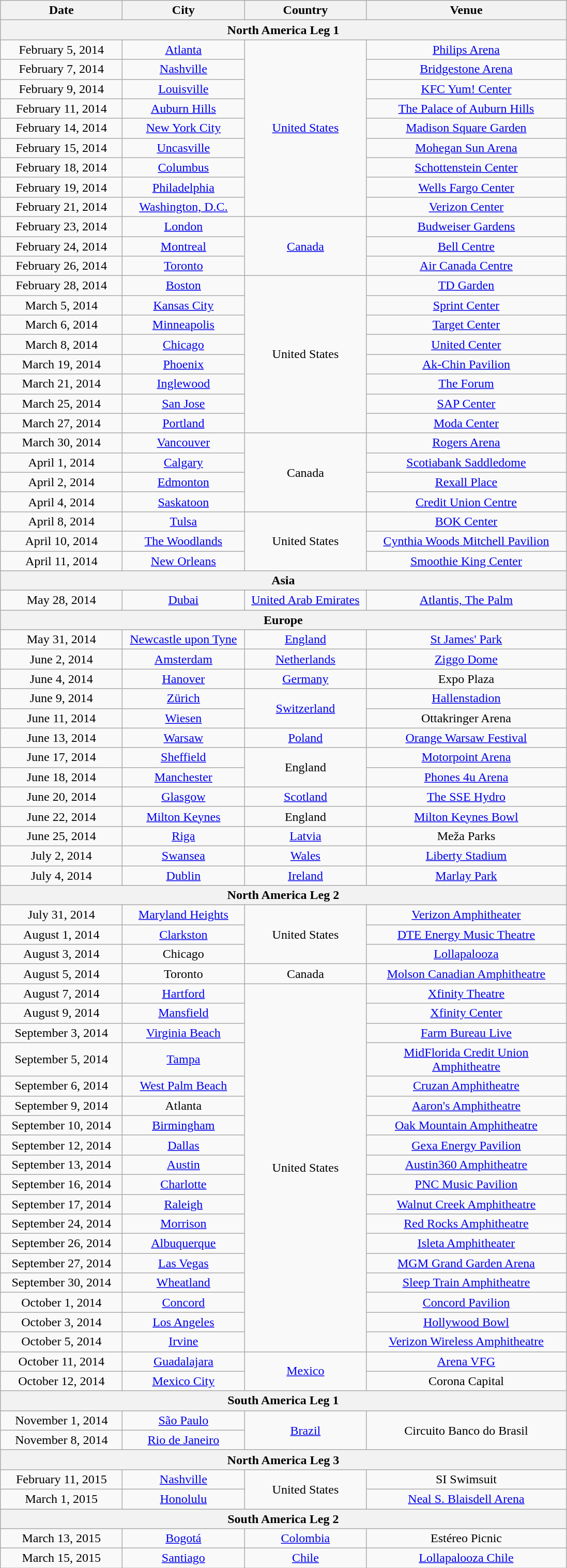<table class="wikitable" style="text-align:center;">
<tr>
<th width="150">Date</th>
<th width="150">City</th>
<th width="150">Country</th>
<th width="250">Venue</th>
</tr>
<tr>
<th colspan="4">North America Leg 1</th>
</tr>
<tr>
<td>February 5, 2014</td>
<td><a href='#'>Atlanta</a></td>
<td rowspan="9"><a href='#'>United States</a></td>
<td><a href='#'>Philips Arena</a></td>
</tr>
<tr>
<td>February 7, 2014</td>
<td><a href='#'>Nashville</a></td>
<td><a href='#'>Bridgestone Arena</a></td>
</tr>
<tr>
<td>February 9, 2014</td>
<td><a href='#'>Louisville</a></td>
<td><a href='#'>KFC Yum! Center</a></td>
</tr>
<tr>
<td>February 11, 2014</td>
<td><a href='#'>Auburn Hills</a></td>
<td><a href='#'>The Palace of Auburn Hills</a></td>
</tr>
<tr>
<td>February 14, 2014</td>
<td><a href='#'>New York City</a></td>
<td><a href='#'>Madison Square Garden</a></td>
</tr>
<tr>
<td>February 15, 2014</td>
<td><a href='#'>Uncasville</a></td>
<td><a href='#'>Mohegan Sun Arena</a></td>
</tr>
<tr>
<td>February 18, 2014</td>
<td><a href='#'>Columbus</a></td>
<td><a href='#'>Schottenstein Center</a></td>
</tr>
<tr>
<td>February 19, 2014</td>
<td><a href='#'>Philadelphia</a></td>
<td><a href='#'>Wells Fargo Center</a></td>
</tr>
<tr>
<td>February 21, 2014</td>
<td><a href='#'>Washington, D.C.</a></td>
<td><a href='#'>Verizon Center</a></td>
</tr>
<tr>
<td>February 23, 2014</td>
<td><a href='#'>London</a></td>
<td rowspan="3"><a href='#'>Canada</a></td>
<td><a href='#'>Budweiser Gardens</a></td>
</tr>
<tr>
<td>February 24, 2014</td>
<td><a href='#'>Montreal</a></td>
<td><a href='#'>Bell Centre</a></td>
</tr>
<tr>
<td>February 26, 2014</td>
<td><a href='#'>Toronto</a></td>
<td><a href='#'>Air Canada Centre</a></td>
</tr>
<tr>
<td>February 28, 2014</td>
<td><a href='#'>Boston</a></td>
<td rowspan="8">United States</td>
<td><a href='#'>TD Garden</a></td>
</tr>
<tr>
<td>March 5, 2014</td>
<td><a href='#'>Kansas City</a></td>
<td><a href='#'>Sprint Center</a></td>
</tr>
<tr>
<td>March 6, 2014</td>
<td><a href='#'>Minneapolis</a></td>
<td><a href='#'>Target Center</a></td>
</tr>
<tr>
<td>March 8, 2014</td>
<td><a href='#'>Chicago</a></td>
<td><a href='#'>United Center</a></td>
</tr>
<tr>
<td>March 19, 2014</td>
<td><a href='#'>Phoenix</a></td>
<td><a href='#'>Ak-Chin Pavilion</a></td>
</tr>
<tr>
<td>March 21, 2014</td>
<td><a href='#'>Inglewood</a></td>
<td><a href='#'>The Forum</a></td>
</tr>
<tr>
<td>March 25, 2014</td>
<td><a href='#'>San Jose</a></td>
<td><a href='#'>SAP Center</a></td>
</tr>
<tr>
<td>March 27, 2014</td>
<td><a href='#'>Portland</a></td>
<td><a href='#'>Moda Center</a></td>
</tr>
<tr>
<td>March 30, 2014</td>
<td><a href='#'>Vancouver</a></td>
<td rowspan="4">Canada</td>
<td><a href='#'>Rogers Arena</a></td>
</tr>
<tr>
<td>April 1, 2014</td>
<td><a href='#'>Calgary</a></td>
<td><a href='#'>Scotiabank Saddledome</a></td>
</tr>
<tr>
<td>April 2, 2014</td>
<td><a href='#'>Edmonton</a></td>
<td><a href='#'>Rexall Place</a></td>
</tr>
<tr>
<td>April 4, 2014</td>
<td><a href='#'>Saskatoon</a></td>
<td><a href='#'>Credit Union Centre</a></td>
</tr>
<tr>
<td>April 8, 2014</td>
<td><a href='#'>Tulsa</a></td>
<td rowspan="3">United States</td>
<td><a href='#'>BOK Center</a></td>
</tr>
<tr>
<td>April 10, 2014</td>
<td><a href='#'>The Woodlands</a></td>
<td><a href='#'>Cynthia Woods Mitchell Pavilion</a></td>
</tr>
<tr>
<td>April 11, 2014</td>
<td><a href='#'>New Orleans</a></td>
<td><a href='#'>Smoothie King Center</a></td>
</tr>
<tr>
<th colspan="4">Asia</th>
</tr>
<tr>
<td>May 28, 2014</td>
<td><a href='#'>Dubai</a></td>
<td><a href='#'>United Arab Emirates</a></td>
<td><a href='#'>Atlantis, The Palm</a></td>
</tr>
<tr>
<th colspan="5">Europe</th>
</tr>
<tr>
<td>May 31, 2014</td>
<td><a href='#'>Newcastle upon Tyne</a></td>
<td><a href='#'>England</a></td>
<td><a href='#'>St James' Park</a></td>
</tr>
<tr>
<td>June 2, 2014</td>
<td><a href='#'>Amsterdam</a></td>
<td><a href='#'>Netherlands</a></td>
<td><a href='#'>Ziggo Dome</a></td>
</tr>
<tr>
<td>June 4, 2014</td>
<td><a href='#'>Hanover</a></td>
<td><a href='#'>Germany</a></td>
<td>Expo Plaza</td>
</tr>
<tr>
<td>June 9, 2014</td>
<td><a href='#'>Zürich</a></td>
<td rowspan="2"><a href='#'>Switzerland</a></td>
<td><a href='#'>Hallenstadion</a></td>
</tr>
<tr>
<td>June 11, 2014</td>
<td><a href='#'>Wiesen</a></td>
<td>Ottakringer Arena</td>
</tr>
<tr>
<td>June 13, 2014</td>
<td><a href='#'>Warsaw</a></td>
<td><a href='#'>Poland</a></td>
<td><a href='#'>Orange Warsaw Festival</a></td>
</tr>
<tr>
<td>June 17, 2014</td>
<td><a href='#'>Sheffield</a></td>
<td rowspan="2">England</td>
<td><a href='#'>Motorpoint Arena</a></td>
</tr>
<tr>
<td>June 18, 2014</td>
<td><a href='#'>Manchester</a></td>
<td><a href='#'>Phones 4u Arena</a></td>
</tr>
<tr>
<td>June 20, 2014</td>
<td><a href='#'>Glasgow</a></td>
<td><a href='#'>Scotland</a></td>
<td><a href='#'>The SSE Hydro</a></td>
</tr>
<tr>
<td>June 22, 2014</td>
<td><a href='#'>Milton Keynes</a></td>
<td>England</td>
<td><a href='#'>Milton Keynes Bowl</a></td>
</tr>
<tr>
<td>June 25, 2014</td>
<td><a href='#'>Riga</a></td>
<td><a href='#'>Latvia</a></td>
<td>Meža Parks</td>
</tr>
<tr>
<td>July 2, 2014</td>
<td><a href='#'>Swansea</a></td>
<td><a href='#'>Wales</a></td>
<td><a href='#'>Liberty Stadium</a></td>
</tr>
<tr>
<td>July 4, 2014</td>
<td><a href='#'>Dublin</a></td>
<td><a href='#'>Ireland</a></td>
<td><a href='#'>Marlay Park</a></td>
</tr>
<tr>
<th colspan="4">North America Leg 2</th>
</tr>
<tr>
<td>July 31, 2014</td>
<td><a href='#'>Maryland Heights</a></td>
<td rowspan="3">United States</td>
<td><a href='#'>Verizon Amphitheater</a></td>
</tr>
<tr>
<td>August 1, 2014</td>
<td><a href='#'>Clarkston</a></td>
<td><a href='#'>DTE Energy Music Theatre</a></td>
</tr>
<tr>
<td>August 3, 2014</td>
<td>Chicago</td>
<td><a href='#'>Lollapalooza</a></td>
</tr>
<tr>
<td>August 5, 2014</td>
<td>Toronto</td>
<td>Canada</td>
<td><a href='#'>Molson Canadian Amphitheatre</a></td>
</tr>
<tr>
<td>August 7, 2014</td>
<td><a href='#'>Hartford</a></td>
<td rowspan="18">United States</td>
<td><a href='#'>Xfinity Theatre</a></td>
</tr>
<tr>
<td>August 9, 2014</td>
<td><a href='#'>Mansfield</a></td>
<td><a href='#'>Xfinity Center</a></td>
</tr>
<tr>
<td>September 3, 2014</td>
<td><a href='#'>Virginia Beach</a></td>
<td><a href='#'>Farm Bureau Live</a></td>
</tr>
<tr>
<td>September 5, 2014</td>
<td><a href='#'>Tampa</a></td>
<td><a href='#'>MidFlorida Credit Union Amphitheatre</a></td>
</tr>
<tr>
<td>September 6, 2014</td>
<td><a href='#'>West Palm Beach</a></td>
<td><a href='#'>Cruzan Amphitheatre</a></td>
</tr>
<tr>
<td>September 9, 2014</td>
<td>Atlanta</td>
<td><a href='#'>Aaron's Amphitheatre</a></td>
</tr>
<tr>
<td>September 10, 2014</td>
<td><a href='#'>Birmingham</a></td>
<td><a href='#'>Oak Mountain Amphitheatre</a></td>
</tr>
<tr>
<td>September 12, 2014</td>
<td><a href='#'>Dallas</a></td>
<td><a href='#'>Gexa Energy Pavilion</a></td>
</tr>
<tr>
<td>September 13, 2014</td>
<td><a href='#'>Austin</a></td>
<td><a href='#'>Austin360 Amphitheatre</a></td>
</tr>
<tr>
<td>September 16, 2014</td>
<td><a href='#'>Charlotte</a></td>
<td><a href='#'>PNC Music Pavilion</a></td>
</tr>
<tr>
<td>September 17, 2014</td>
<td><a href='#'>Raleigh</a></td>
<td><a href='#'>Walnut Creek Amphitheatre</a></td>
</tr>
<tr>
<td>September 24, 2014</td>
<td><a href='#'>Morrison</a></td>
<td><a href='#'>Red Rocks Amphitheatre</a></td>
</tr>
<tr>
<td>September 26, 2014</td>
<td><a href='#'>Albuquerque</a></td>
<td><a href='#'>Isleta Amphitheater</a></td>
</tr>
<tr>
<td>September 27, 2014</td>
<td><a href='#'>Las Vegas</a></td>
<td><a href='#'>MGM Grand Garden Arena</a></td>
</tr>
<tr>
<td>September 30, 2014</td>
<td><a href='#'>Wheatland</a></td>
<td><a href='#'>Sleep Train Amphitheatre</a></td>
</tr>
<tr>
<td>October 1, 2014</td>
<td><a href='#'>Concord</a></td>
<td><a href='#'>Concord Pavilion</a></td>
</tr>
<tr>
<td>October 3, 2014</td>
<td><a href='#'>Los Angeles</a></td>
<td><a href='#'>Hollywood Bowl</a></td>
</tr>
<tr>
<td>October 5, 2014</td>
<td><a href='#'>Irvine</a></td>
<td><a href='#'>Verizon Wireless Amphitheatre</a></td>
</tr>
<tr>
<td>October 11, 2014</td>
<td><a href='#'>Guadalajara</a></td>
<td rowspan="2"><a href='#'>Mexico</a></td>
<td><a href='#'>Arena VFG</a></td>
</tr>
<tr>
<td>October 12, 2014</td>
<td><a href='#'>Mexico City</a></td>
<td>Corona Capital</td>
</tr>
<tr>
<th colspan="4">South America Leg 1</th>
</tr>
<tr>
<td>November 1, 2014</td>
<td><a href='#'>São Paulo</a></td>
<td rowspan="2"><a href='#'>Brazil</a></td>
<td rowspan="2">Circuito Banco do Brasil</td>
</tr>
<tr>
<td>November 8, 2014</td>
<td><a href='#'>Rio de Janeiro</a></td>
</tr>
<tr>
<th colspan="4">North America Leg 3</th>
</tr>
<tr>
<td>February 11, 2015</td>
<td><a href='#'>Nashville</a></td>
<td rowspan="2">United States</td>
<td>SI Swimsuit</td>
</tr>
<tr>
<td>March 1, 2015</td>
<td><a href='#'>Honolulu</a></td>
<td><a href='#'>Neal S. Blaisdell Arena</a></td>
</tr>
<tr>
<th colspan="4">South America Leg 2</th>
</tr>
<tr>
<td>March 13, 2015</td>
<td><a href='#'>Bogotá</a></td>
<td><a href='#'>Colombia</a></td>
<td>Estéreo Picnic</td>
</tr>
<tr>
<td>March 15, 2015</td>
<td><a href='#'>Santiago</a></td>
<td><a href='#'>Chile</a></td>
<td><a href='#'>Lollapalooza Chile</a></td>
</tr>
</table>
